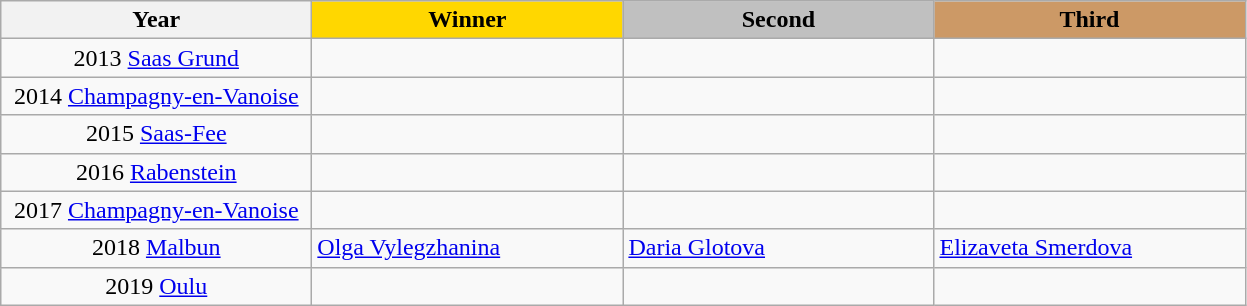<table class="wikitable">
<tr>
<th width = "200">Year</th>
<th width = "200" style="background: gold;">Winner</th>
<th width = "200" style="background: silver;">Second</th>
<th width = "200" style="background: #cc9966;">Third</th>
</tr>
<tr>
<td align="center">2013 <a href='#'>Saas Grund</a></td>
<td></td>
<td></td>
<td></td>
</tr>
<tr>
<td align="center">2014 <a href='#'>Champagny-en-Vanoise</a></td>
<td></td>
<td></td>
<td></td>
</tr>
<tr>
<td align="center">2015 <a href='#'>Saas-Fee</a></td>
<td></td>
<td></td>
<td></td>
</tr>
<tr>
<td align="center">2016 <a href='#'>Rabenstein</a></td>
<td></td>
<td></td>
<td></td>
</tr>
<tr>
<td align="center">2017 <a href='#'>Champagny-en-Vanoise</a></td>
<td></td>
<td></td>
<td></td>
</tr>
<tr>
<td align="center">2018 <a href='#'>Malbun</a></td>
<td> <a href='#'>Olga Vylegzhanina</a></td>
<td> <a href='#'>Daria Glotova</a></td>
<td> <a href='#'>Elizaveta Smerdova</a></td>
</tr>
<tr>
<td align="center">2019 <a href='#'>Oulu</a></td>
<td></td>
<td></td>
<td></td>
</tr>
</table>
